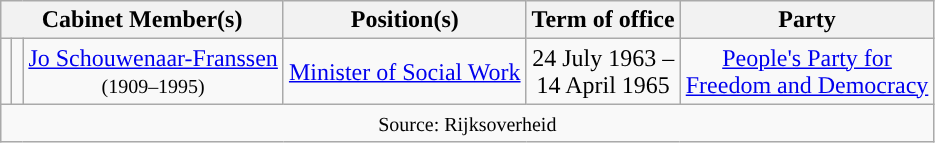<table class="wikitable" style="text-align:center">
<tr>
<th colspan=3>Cabinet Member(s)</th>
<th>Position(s)</th>
<th>Term of office</th>
<th>Party</th>
</tr>
<tr>
<td style="background:"></td>
<td></td>
<td><a href='#'>Jo Schouwenaar-Franssen</a> <br> <small>(1909–1995)</small></td>
<td><a href='#'>Minister of Social Work</a></td>
<td>24 July 1963 – <br> 14 April 1965</td>
<td><a href='#'>People's Party for <br> Freedom and Democracy</a></td>
</tr>
<tr>
<td colspan=7><small>Source:   Rijksoverheid</small></td>
</tr>
</table>
